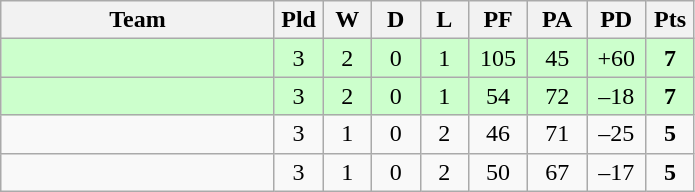<table class="wikitable" style="text-align:center;">
<tr>
<th width=175>Team</th>
<th width=25 abbr="Played">Pld</th>
<th width=25 abbr="Won">W</th>
<th width=25 abbr="Drawn">D</th>
<th width=25 abbr="Lost">L</th>
<th width=32 abbr="Points for">PF</th>
<th width=32 abbr="Points against">PA</th>
<th width=32 abbr="Points difference">PD</th>
<th width=25 abbr="Points">Pts</th>
</tr>
<tr bgcolor=ccffcc>
<td align=left></td>
<td>3</td>
<td>2</td>
<td>0</td>
<td>1</td>
<td>105</td>
<td>45</td>
<td>+60</td>
<td><strong>7</strong></td>
</tr>
<tr bgcolor=ccffcc>
<td align=left></td>
<td>3</td>
<td>2</td>
<td>0</td>
<td>1</td>
<td>54</td>
<td>72</td>
<td>–18</td>
<td><strong>7</strong></td>
</tr>
<tr>
<td align=left></td>
<td>3</td>
<td>1</td>
<td>0</td>
<td>2</td>
<td>46</td>
<td>71</td>
<td>–25</td>
<td><strong>5</strong></td>
</tr>
<tr>
<td align=left></td>
<td>3</td>
<td>1</td>
<td>0</td>
<td>2</td>
<td>50</td>
<td>67</td>
<td>–17</td>
<td><strong>5</strong></td>
</tr>
</table>
